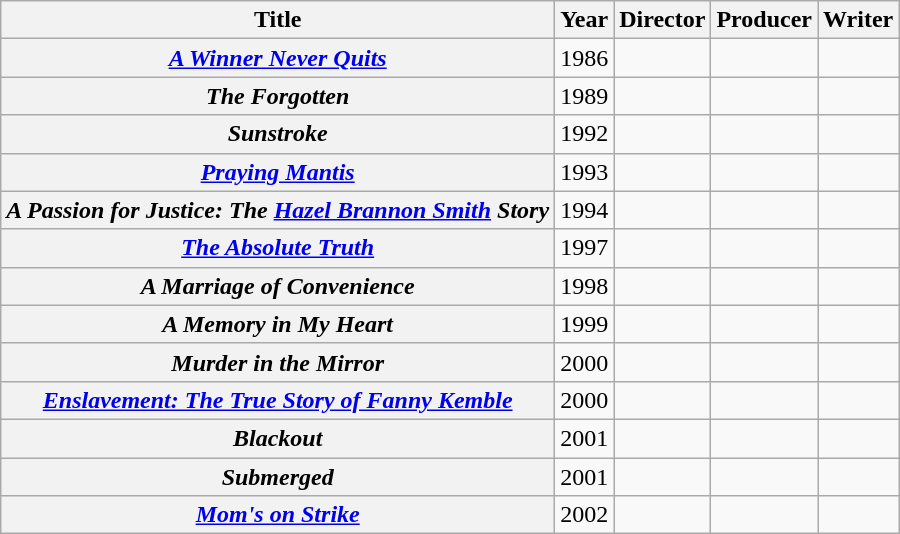<table class="wikitable sortable plainrowheaders">
<tr>
<th>Title</th>
<th>Year</th>
<th>Director</th>
<th>Producer</th>
<th>Writer</th>
</tr>
<tr>
<th scope="row"><em><a href='#'>A Winner Never Quits</a></em></th>
<td>1986</td>
<td></td>
<td></td>
<td></td>
</tr>
<tr>
<th scope="row"><em>The Forgotten</em></th>
<td>1989</td>
<td></td>
<td></td>
<td></td>
</tr>
<tr>
<th scope="row"><em>Sunstroke</em></th>
<td>1992</td>
<td></td>
<td></td>
<td></td>
</tr>
<tr>
<th scope="row"><em><a href='#'>Praying Mantis</a></em></th>
<td>1993</td>
<td></td>
<td></td>
<td></td>
</tr>
<tr>
<th scope="row"><em>A Passion for Justice: The <a href='#'>Hazel Brannon Smith</a> Story</em></th>
<td>1994</td>
<td></td>
<td></td>
<td></td>
</tr>
<tr>
<th scope="row"><em><a href='#'>The Absolute Truth</a></em></th>
<td>1997</td>
<td></td>
<td></td>
<td></td>
</tr>
<tr>
<th scope="row"><em>A Marriage of Convenience</em></th>
<td>1998</td>
<td></td>
<td></td>
<td></td>
</tr>
<tr>
<th scope="row"><em>A Memory in My Heart</em></th>
<td>1999</td>
<td></td>
<td></td>
<td></td>
</tr>
<tr>
<th scope="row"><em>Murder in the Mirror</em></th>
<td>2000</td>
<td></td>
<td></td>
<td></td>
</tr>
<tr>
<th scope="row"><em><a href='#'>Enslavement: The True Story of Fanny Kemble</a></em></th>
<td>2000</td>
<td></td>
<td></td>
<td></td>
</tr>
<tr>
<th scope="row"><em>Blackout</em></th>
<td>2001</td>
<td></td>
<td></td>
<td></td>
</tr>
<tr>
<th scope="row"><em>Submerged</em></th>
<td>2001</td>
<td></td>
<td></td>
<td></td>
</tr>
<tr>
<th scope="row"><em><a href='#'>Mom's on Strike</a></em></th>
<td>2002</td>
<td></td>
<td></td>
<td></td>
</tr>
</table>
